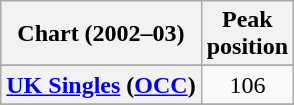<table class="wikitable sortable plainrowheaders" style="text-align:center">
<tr>
<th scope="col">Chart (2002–03)</th>
<th scope="col">Peak<br>position</th>
</tr>
<tr>
</tr>
<tr>
<th scope="row"><a href='#'>UK Singles</a> (<a href='#'>OCC</a>)</th>
<td>106</td>
</tr>
<tr>
</tr>
<tr>
</tr>
<tr>
</tr>
<tr>
</tr>
<tr>
</tr>
<tr>
</tr>
</table>
